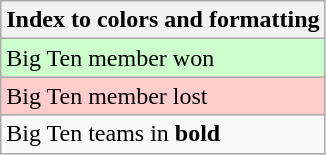<table class="wikitable">
<tr>
<th>Index to colors and formatting</th>
</tr>
<tr style="background:#cfc;">
<td>Big Ten member won</td>
</tr>
<tr style="background:#fcc;">
<td>Big Ten member lost</td>
</tr>
<tr>
<td>Big Ten teams in <strong>bold</strong></td>
</tr>
</table>
